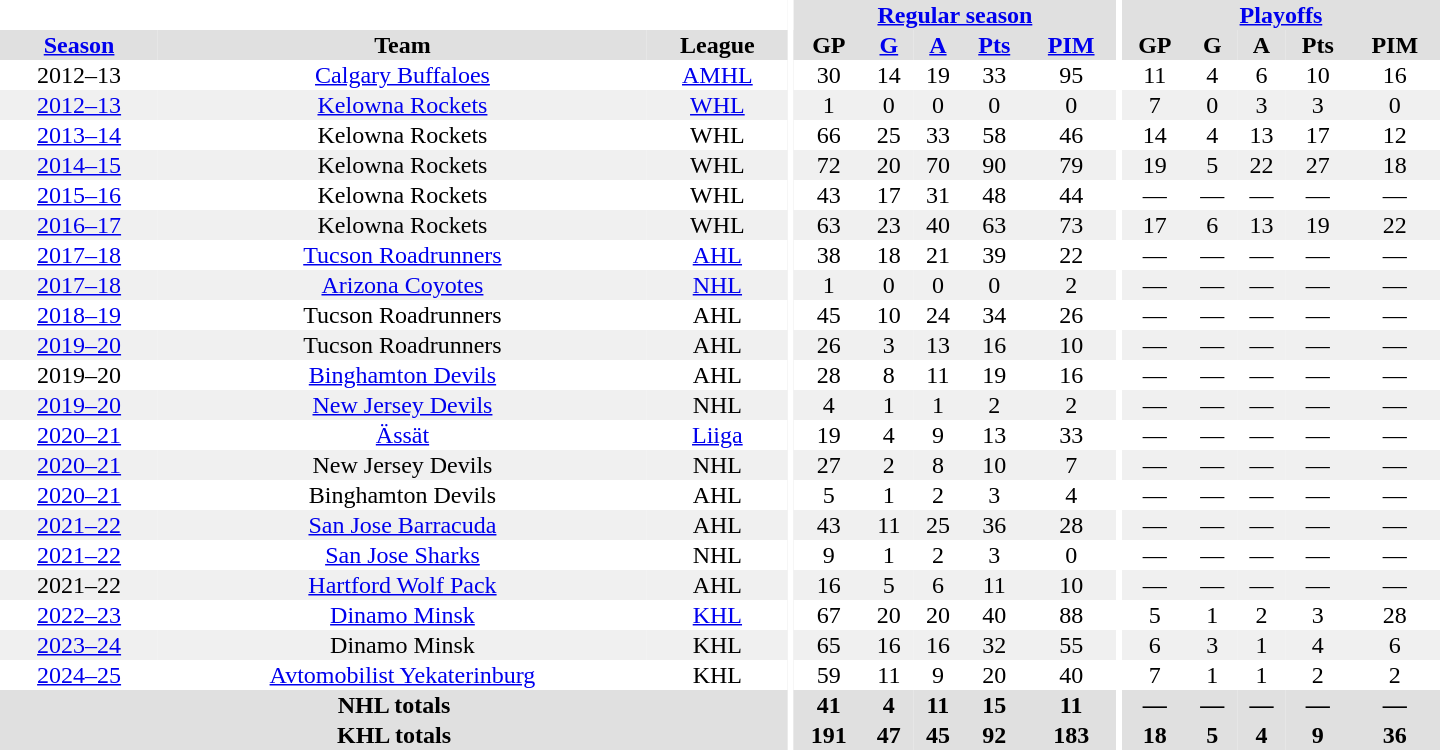<table border="0" cellpadding="1" cellspacing="0" style="text-align:center; width:60em">
<tr bgcolor="#e0e0e0">
<th colspan="3" bgcolor="#ffffff"></th>
<th rowspan="99" bgcolor="#ffffff"></th>
<th colspan="5"><a href='#'>Regular season</a></th>
<th rowspan="99" bgcolor="#ffffff"></th>
<th colspan="5"><a href='#'>Playoffs</a></th>
</tr>
<tr bgcolor="#e0e0e0">
<th><a href='#'>Season</a></th>
<th>Team</th>
<th>League</th>
<th>GP</th>
<th><a href='#'>G</a></th>
<th><a href='#'>A</a></th>
<th><a href='#'>Pts</a></th>
<th><a href='#'>PIM</a></th>
<th>GP</th>
<th>G</th>
<th>A</th>
<th>Pts</th>
<th>PIM</th>
</tr>
<tr>
<td>2012–13</td>
<td><a href='#'>Calgary Buffaloes</a></td>
<td><a href='#'>AMHL</a></td>
<td>30</td>
<td>14</td>
<td>19</td>
<td>33</td>
<td>95</td>
<td>11</td>
<td>4</td>
<td>6</td>
<td>10</td>
<td>16</td>
</tr>
<tr bgcolor="#f0f0f0">
<td><a href='#'>2012–13</a></td>
<td><a href='#'>Kelowna Rockets</a></td>
<td><a href='#'>WHL</a></td>
<td>1</td>
<td>0</td>
<td>0</td>
<td>0</td>
<td>0</td>
<td>7</td>
<td>0</td>
<td>3</td>
<td>3</td>
<td>0</td>
</tr>
<tr>
<td><a href='#'>2013–14</a></td>
<td>Kelowna Rockets</td>
<td>WHL</td>
<td>66</td>
<td>25</td>
<td>33</td>
<td>58</td>
<td>46</td>
<td>14</td>
<td>4</td>
<td>13</td>
<td>17</td>
<td>12</td>
</tr>
<tr bgcolor="#f0f0f0">
<td><a href='#'>2014–15</a></td>
<td>Kelowna Rockets</td>
<td>WHL</td>
<td>72</td>
<td>20</td>
<td>70</td>
<td>90</td>
<td>79</td>
<td>19</td>
<td>5</td>
<td>22</td>
<td>27</td>
<td>18</td>
</tr>
<tr>
<td><a href='#'>2015–16</a></td>
<td>Kelowna Rockets</td>
<td>WHL</td>
<td>43</td>
<td>17</td>
<td>31</td>
<td>48</td>
<td>44</td>
<td>—</td>
<td>—</td>
<td>—</td>
<td>—</td>
<td>—</td>
</tr>
<tr bgcolor="#f0f0f0">
<td><a href='#'>2016–17</a></td>
<td>Kelowna Rockets</td>
<td>WHL</td>
<td>63</td>
<td>23</td>
<td>40</td>
<td>63</td>
<td>73</td>
<td>17</td>
<td>6</td>
<td>13</td>
<td>19</td>
<td>22</td>
</tr>
<tr>
<td><a href='#'>2017–18</a></td>
<td><a href='#'>Tucson Roadrunners</a></td>
<td><a href='#'>AHL</a></td>
<td>38</td>
<td>18</td>
<td>21</td>
<td>39</td>
<td>22</td>
<td>—</td>
<td>—</td>
<td>—</td>
<td>—</td>
<td>—</td>
</tr>
<tr bgcolor="#f0f0f0">
<td><a href='#'>2017–18</a></td>
<td><a href='#'>Arizona Coyotes</a></td>
<td><a href='#'>NHL</a></td>
<td>1</td>
<td>0</td>
<td>0</td>
<td>0</td>
<td>2</td>
<td>—</td>
<td>—</td>
<td>—</td>
<td>—</td>
<td>—</td>
</tr>
<tr>
<td><a href='#'>2018–19</a></td>
<td>Tucson Roadrunners</td>
<td>AHL</td>
<td>45</td>
<td>10</td>
<td>24</td>
<td>34</td>
<td>26</td>
<td>—</td>
<td>—</td>
<td>—</td>
<td>—</td>
<td>—</td>
</tr>
<tr bgcolor="#f0f0f0">
<td><a href='#'>2019–20</a></td>
<td>Tucson Roadrunners</td>
<td>AHL</td>
<td>26</td>
<td>3</td>
<td>13</td>
<td>16</td>
<td>10</td>
<td>—</td>
<td>—</td>
<td>—</td>
<td>—</td>
<td>—</td>
</tr>
<tr>
<td>2019–20</td>
<td><a href='#'>Binghamton Devils</a></td>
<td>AHL</td>
<td>28</td>
<td>8</td>
<td>11</td>
<td>19</td>
<td>16</td>
<td>—</td>
<td>—</td>
<td>—</td>
<td>—</td>
<td>—</td>
</tr>
<tr bgcolor="#f0f0f0">
<td><a href='#'>2019–20</a></td>
<td><a href='#'>New Jersey Devils</a></td>
<td>NHL</td>
<td>4</td>
<td>1</td>
<td>1</td>
<td>2</td>
<td>2</td>
<td>—</td>
<td>—</td>
<td>—</td>
<td>—</td>
<td>—</td>
</tr>
<tr>
<td><a href='#'>2020–21</a></td>
<td><a href='#'>Ässät</a></td>
<td><a href='#'>Liiga</a></td>
<td>19</td>
<td>4</td>
<td>9</td>
<td>13</td>
<td>33</td>
<td>—</td>
<td>—</td>
<td>—</td>
<td>—</td>
<td>—</td>
</tr>
<tr bgcolor="#f0f0f0">
<td><a href='#'>2020–21</a></td>
<td>New Jersey Devils</td>
<td>NHL</td>
<td>27</td>
<td>2</td>
<td>8</td>
<td>10</td>
<td>7</td>
<td>—</td>
<td>—</td>
<td>—</td>
<td>—</td>
<td>—</td>
</tr>
<tr>
<td><a href='#'>2020–21</a></td>
<td>Binghamton Devils</td>
<td>AHL</td>
<td>5</td>
<td>1</td>
<td>2</td>
<td>3</td>
<td>4</td>
<td>—</td>
<td>—</td>
<td>—</td>
<td>—</td>
<td>—</td>
</tr>
<tr bgcolor="#f0f0f0">
<td><a href='#'>2021–22</a></td>
<td><a href='#'>San Jose Barracuda</a></td>
<td>AHL</td>
<td>43</td>
<td>11</td>
<td>25</td>
<td>36</td>
<td>28</td>
<td>—</td>
<td>—</td>
<td>—</td>
<td>—</td>
<td>—</td>
</tr>
<tr>
<td><a href='#'>2021–22</a></td>
<td><a href='#'>San Jose Sharks</a></td>
<td>NHL</td>
<td>9</td>
<td>1</td>
<td>2</td>
<td>3</td>
<td>0</td>
<td>—</td>
<td>—</td>
<td>—</td>
<td>—</td>
<td>—</td>
</tr>
<tr bgcolor="#f0f0f0">
<td>2021–22</td>
<td><a href='#'>Hartford Wolf Pack</a></td>
<td>AHL</td>
<td>16</td>
<td>5</td>
<td>6</td>
<td>11</td>
<td>10</td>
<td>—</td>
<td>—</td>
<td>—</td>
<td>—</td>
<td>—</td>
</tr>
<tr>
<td><a href='#'>2022–23</a></td>
<td><a href='#'>Dinamo Minsk</a></td>
<td><a href='#'>KHL</a></td>
<td>67</td>
<td>20</td>
<td>20</td>
<td>40</td>
<td>88</td>
<td>5</td>
<td>1</td>
<td>2</td>
<td>3</td>
<td>28</td>
</tr>
<tr bgcolor="#f0f0f0">
<td><a href='#'>2023–24</a></td>
<td>Dinamo Minsk</td>
<td>KHL</td>
<td>65</td>
<td>16</td>
<td>16</td>
<td>32</td>
<td>55</td>
<td>6</td>
<td>3</td>
<td>1</td>
<td>4</td>
<td>6</td>
</tr>
<tr>
<td><a href='#'>2024–25</a></td>
<td><a href='#'>Avtomobilist Yekaterinburg</a></td>
<td>KHL</td>
<td>59</td>
<td>11</td>
<td>9</td>
<td>20</td>
<td>40</td>
<td>7</td>
<td>1</td>
<td>1</td>
<td>2</td>
<td>2</td>
</tr>
<tr bgcolor="#e0e0e0">
<th colspan="3">NHL totals</th>
<th>41</th>
<th>4</th>
<th>11</th>
<th>15</th>
<th>11</th>
<th>—</th>
<th>—</th>
<th>—</th>
<th>—</th>
<th>—</th>
</tr>
<tr bgcolor="#e0e0e0">
<th colspan="3">KHL totals</th>
<th>191</th>
<th>47</th>
<th>45</th>
<th>92</th>
<th>183</th>
<th>18</th>
<th>5</th>
<th>4</th>
<th>9</th>
<th>36</th>
</tr>
</table>
